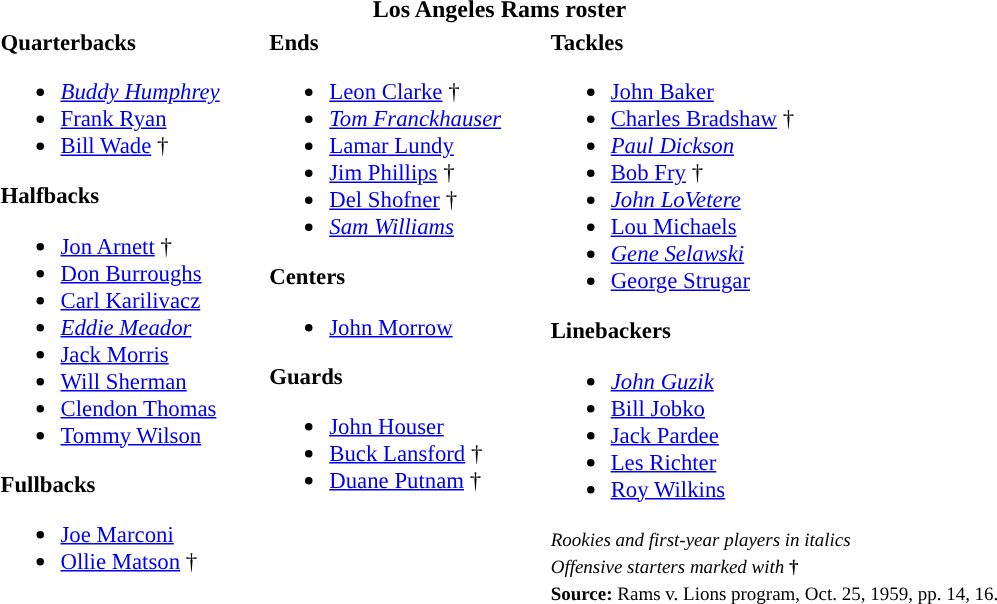<table class="toccolours" style="text-align: left;">
<tr>
<th colspan="9" style="text-align:center; ">Los Angeles Rams roster</th>
</tr>
<tr>
<td style="font-size: 95%;" valign="top"><strong>Quarterbacks</strong><br><ul><li> <em><a href='#'>Buddy Humphrey</a></em></li><li> <a href='#'>Frank Ryan</a></li><li> <a href='#'>Bill Wade</a> †</li></ul><strong>Halfbacks</strong><ul><li> <a href='#'>Jon Arnett</a> †</li><li> <a href='#'>Don Burroughs</a></li><li> <a href='#'>Carl Karilivacz</a></li><li> <em><a href='#'>Eddie Meador</a></em></li><li> <a href='#'>Jack Morris</a></li><li> <a href='#'>Will Sherman</a></li><li> <a href='#'>Clendon Thomas</a></li><li> <a href='#'>Tommy Wilson</a></li></ul><strong>Fullbacks</strong><ul><li> <a href='#'>Joe Marconi</a></li><li> <a href='#'>Ollie Matson</a> †</li></ul></td>
<td style="width: 25px;"></td>
<td style="font-size: 95%;" valign="top"><strong>Ends</strong><br><ul><li> <a href='#'>Leon Clarke</a> †</li><li> <em><a href='#'>Tom Franckhauser</a></em></li><li> <a href='#'>Lamar Lundy</a></li><li> <a href='#'>Jim Phillips</a> †</li><li> <a href='#'>Del Shofner</a> †</li><li> <em><a href='#'>Sam Williams</a></em></li></ul><strong>Centers</strong><ul><li> <a href='#'>John Morrow</a></li></ul><strong>Guards</strong><ul><li> <a href='#'>John Houser</a></li><li> <a href='#'>Buck Lansford</a> †</li><li> <a href='#'>Duane Putnam</a> †</li></ul></td>
<td style="width: 25px;"></td>
<td style="font-size: 95%;" valign="top"><strong>Tackles</strong><br><ul><li> <a href='#'>John Baker</a></li><li> <a href='#'>Charles Bradshaw</a> †</li><li> <em><a href='#'>Paul Dickson</a></em></li><li> <a href='#'>Bob Fry</a> †</li><li> <em><a href='#'>John LoVetere</a></em></li><li> <a href='#'>Lou Michaels</a></li><li> <em><a href='#'>Gene Selawski</a></em></li><li> <a href='#'>George Strugar</a></li></ul><strong>Linebackers</strong><ul><li> <em><a href='#'>John Guzik</a></em></li><li> <a href='#'>Bill Jobko</a></li><li> <a href='#'>Jack Pardee</a></li><li> <a href='#'>Les Richter</a></li><li> <a href='#'>Roy Wilkins</a></li></ul><small><em>Rookies and first-year players in italics</em></small><br>
<small><em>Offensive starters marked with</em> <strong>†</strong></small><br>
<small><strong>Source:</strong> Rams v. Lions program, Oct. 25, 1959, pp. 14, 16.</small></td>
</tr>
<tr>
</tr>
</table>
